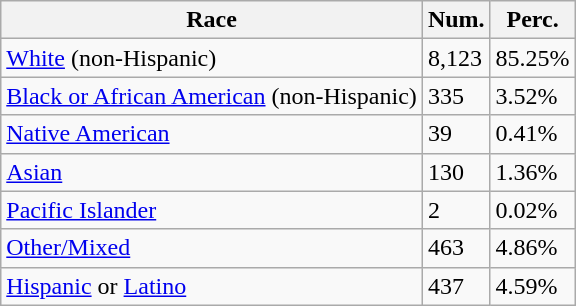<table class="wikitable">
<tr>
<th>Race</th>
<th>Num.</th>
<th>Perc.</th>
</tr>
<tr>
<td><a href='#'>White</a> (non-Hispanic)</td>
<td>8,123</td>
<td>85.25%</td>
</tr>
<tr>
<td><a href='#'>Black or African American</a> (non-Hispanic)</td>
<td>335</td>
<td>3.52%</td>
</tr>
<tr>
<td><a href='#'>Native American</a></td>
<td>39</td>
<td>0.41%</td>
</tr>
<tr>
<td><a href='#'>Asian</a></td>
<td>130</td>
<td>1.36%</td>
</tr>
<tr>
<td><a href='#'>Pacific Islander</a></td>
<td>2</td>
<td>0.02%</td>
</tr>
<tr>
<td><a href='#'>Other/Mixed</a></td>
<td>463</td>
<td>4.86%</td>
</tr>
<tr>
<td><a href='#'>Hispanic</a> or <a href='#'>Latino</a></td>
<td>437</td>
<td>4.59%</td>
</tr>
</table>
